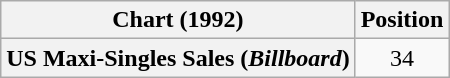<table class="wikitable plainrowheaders" style="text-align:center">
<tr>
<th scope="col">Chart (1992)</th>
<th scope="col">Position</th>
</tr>
<tr>
<th scope="row">US Maxi-Singles Sales (<em>Billboard</em>)</th>
<td>34</td>
</tr>
</table>
